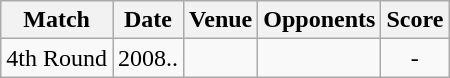<table class="wikitable" style="text-align:center;">
<tr>
<th>Match</th>
<th>Date</th>
<th>Venue</th>
<th>Opponents</th>
<th>Score</th>
</tr>
<tr>
<td>4th Round</td>
<td>2008..</td>
<td><a href='#'></a></td>
<td><a href='#'></a></td>
<td>-</td>
</tr>
</table>
